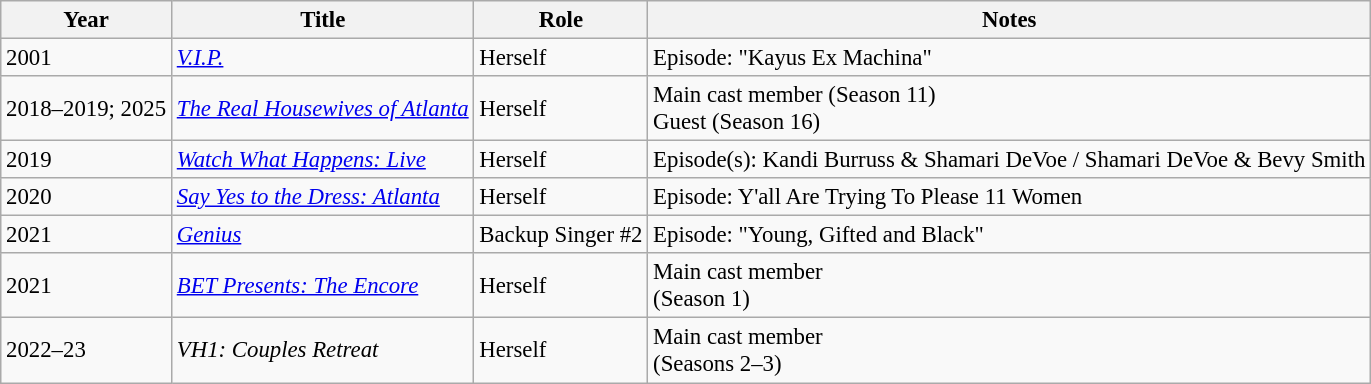<table class="wikitable" style="font-size: 95%;">
<tr>
<th>Year</th>
<th>Title</th>
<th>Role</th>
<th>Notes</th>
</tr>
<tr>
<td>2001</td>
<td><em><a href='#'>V.I.P.</a></em></td>
<td>Herself</td>
<td>Episode: "Kayus Ex Machina"</td>
</tr>
<tr>
<td>2018–2019; 2025</td>
<td><em><a href='#'>The Real Housewives of Atlanta</a></em></td>
<td>Herself</td>
<td>Main cast member (Season 11)<br>Guest (Season 16)</td>
</tr>
<tr>
<td>2019</td>
<td><em><a href='#'>Watch What Happens: Live</a></em></td>
<td>Herself</td>
<td>Episode(s): Kandi Burruss & Shamari DeVoe /  Shamari DeVoe & Bevy Smith</td>
</tr>
<tr>
<td>2020</td>
<td><em><a href='#'>Say Yes to the Dress: Atlanta</a></em></td>
<td>Herself</td>
<td>Episode: Y'all Are Trying To Please 11 Women</td>
</tr>
<tr>
<td>2021</td>
<td><em><a href='#'>Genius</a></em></td>
<td>Backup Singer #2</td>
<td>Episode: "Young, Gifted and Black"</td>
</tr>
<tr>
<td>2021</td>
<td><em><a href='#'>BET Presents: The Encore</a></em></td>
<td>Herself</td>
<td>Main cast member<br>(Season 1)</td>
</tr>
<tr>
<td>2022–23</td>
<td><em>VH1: Couples Retreat</em></td>
<td>Herself</td>
<td>Main cast member<br>(Seasons 2–3)</td>
</tr>
</table>
